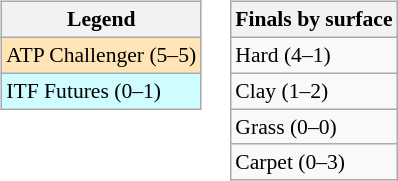<table>
<tr valign=top>
<td><br><table class=wikitable style=font-size:90%>
<tr>
<th>Legend</th>
</tr>
<tr bgcolor=moccasin>
<td>ATP Challenger (5–5)</td>
</tr>
<tr bgcolor=cffcff>
<td>ITF Futures (0–1)</td>
</tr>
</table>
</td>
<td><br><table class=wikitable style=font-size:90%>
<tr>
<th>Finals by surface</th>
</tr>
<tr>
<td>Hard (4–1)</td>
</tr>
<tr>
<td>Clay (1–2)</td>
</tr>
<tr>
<td>Grass (0–0)</td>
</tr>
<tr>
<td>Carpet (0–3)</td>
</tr>
</table>
</td>
</tr>
</table>
